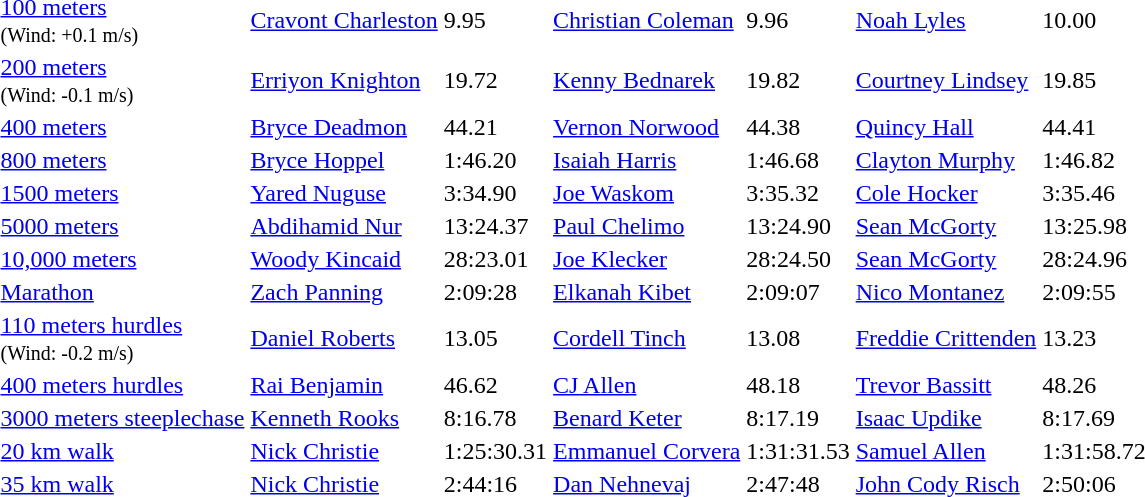<table>
<tr>
<td><a href='#'>100 meters</a><br><small>(Wind: +0.1 m/s)</small></td>
<td><a href='#'>Cravont Charleston</a></td>
<td>9.95</td>
<td><a href='#'>Christian Coleman</a></td>
<td>9.96</td>
<td><a href='#'>Noah Lyles</a></td>
<td>10.00</td>
</tr>
<tr>
<td><a href='#'>200 meters</a><br><small>(Wind: -0.1 m/s)</small></td>
<td><a href='#'>Erriyon Knighton</a></td>
<td>19.72</td>
<td><a href='#'>Kenny Bednarek</a></td>
<td>19.82</td>
<td><a href='#'>Courtney Lindsey</a></td>
<td>19.85</td>
</tr>
<tr>
<td><a href='#'>400 meters</a></td>
<td><a href='#'>Bryce Deadmon</a></td>
<td>44.21</td>
<td><a href='#'>Vernon Norwood</a></td>
<td>44.38</td>
<td><a href='#'>Quincy Hall</a></td>
<td>44.41</td>
</tr>
<tr>
<td><a href='#'>800 meters</a></td>
<td><a href='#'>Bryce Hoppel</a></td>
<td>1:46.20</td>
<td><a href='#'>Isaiah Harris</a></td>
<td>1:46.68</td>
<td><a href='#'>Clayton Murphy</a></td>
<td>1:46.82</td>
</tr>
<tr>
<td><a href='#'>1500 meters</a></td>
<td><a href='#'>Yared Nuguse</a></td>
<td>3:34.90</td>
<td><a href='#'>Joe Waskom</a></td>
<td>3:35.32</td>
<td><a href='#'>Cole Hocker</a></td>
<td>3:35.46</td>
</tr>
<tr>
<td><a href='#'>5000 meters</a></td>
<td><a href='#'>Abdihamid Nur</a></td>
<td>13:24.37</td>
<td><a href='#'>Paul Chelimo</a></td>
<td>13:24.90</td>
<td><a href='#'>Sean McGorty</a></td>
<td>13:25.98</td>
</tr>
<tr>
<td><a href='#'>10,000 meters</a></td>
<td><a href='#'>Woody Kincaid</a></td>
<td>28:23.01</td>
<td><a href='#'>Joe Klecker</a></td>
<td>28:24.50</td>
<td><a href='#'>Sean McGorty</a></td>
<td>28:24.96</td>
</tr>
<tr>
<td><a href='#'>Marathon</a></td>
<td><a href='#'>Zach Panning</a></td>
<td>2:09:28</td>
<td><a href='#'>Elkanah Kibet</a></td>
<td>2:09:07</td>
<td><a href='#'>Nico Montanez</a></td>
<td>2:09:55</td>
</tr>
<tr>
<td><a href='#'>110 meters hurdles</a><br><small>(Wind: -0.2 m/s)</small></td>
<td><a href='#'>Daniel Roberts</a></td>
<td>13.05</td>
<td><a href='#'>Cordell Tinch</a></td>
<td>13.08</td>
<td><a href='#'>Freddie Crittenden</a></td>
<td>13.23</td>
</tr>
<tr>
<td><a href='#'>400 meters hurdles</a></td>
<td><a href='#'>Rai Benjamin</a></td>
<td>46.62 </td>
<td><a href='#'>CJ Allen</a></td>
<td>48.18</td>
<td><a href='#'>Trevor Bassitt</a></td>
<td>48.26</td>
</tr>
<tr>
<td><a href='#'>3000 meters steeplechase</a></td>
<td><a href='#'>Kenneth Rooks</a></td>
<td>8:16.78</td>
<td><a href='#'>Benard Keter</a></td>
<td>8:17.19</td>
<td><a href='#'>Isaac Updike</a></td>
<td>8:17.69</td>
</tr>
<tr>
<td><a href='#'>20&nbsp;km walk</a></td>
<td><a href='#'>Nick Christie</a></td>
<td>1:25:30.31</td>
<td><a href='#'>Emmanuel Corvera</a></td>
<td>1:31:31.53</td>
<td><a href='#'>Samuel Allen</a></td>
<td>1:31:58.72</td>
</tr>
<tr>
<td><a href='#'>35&nbsp;km walk</a></td>
<td><a href='#'>Nick Christie</a></td>
<td>2:44:16</td>
<td><a href='#'>Dan Nehnevaj</a></td>
<td>2:47:48</td>
<td><a href='#'>John Cody Risch</a></td>
<td>2:50:06</td>
</tr>
<tr>
</tr>
</table>
